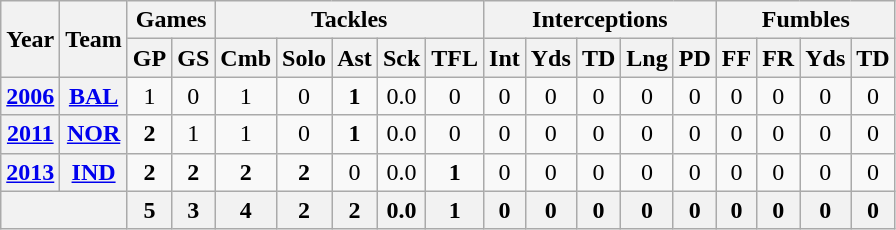<table class="wikitable" style="text-align:center">
<tr>
<th rowspan="2">Year</th>
<th rowspan="2">Team</th>
<th colspan="2">Games</th>
<th colspan="5">Tackles</th>
<th colspan="5">Interceptions</th>
<th colspan="4">Fumbles</th>
</tr>
<tr>
<th>GP</th>
<th>GS</th>
<th>Cmb</th>
<th>Solo</th>
<th>Ast</th>
<th>Sck</th>
<th>TFL</th>
<th>Int</th>
<th>Yds</th>
<th>TD</th>
<th>Lng</th>
<th>PD</th>
<th>FF</th>
<th>FR</th>
<th>Yds</th>
<th>TD</th>
</tr>
<tr>
<th><a href='#'>2006</a></th>
<th><a href='#'>BAL</a></th>
<td>1</td>
<td>0</td>
<td>1</td>
<td>0</td>
<td><strong>1</strong></td>
<td>0.0</td>
<td>0</td>
<td>0</td>
<td>0</td>
<td>0</td>
<td>0</td>
<td>0</td>
<td>0</td>
<td>0</td>
<td>0</td>
<td>0</td>
</tr>
<tr>
<th><a href='#'>2011</a></th>
<th><a href='#'>NOR</a></th>
<td><strong>2</strong></td>
<td>1</td>
<td>1</td>
<td>0</td>
<td><strong>1</strong></td>
<td>0.0</td>
<td>0</td>
<td>0</td>
<td>0</td>
<td>0</td>
<td>0</td>
<td>0</td>
<td>0</td>
<td>0</td>
<td>0</td>
<td>0</td>
</tr>
<tr>
<th><a href='#'>2013</a></th>
<th><a href='#'>IND</a></th>
<td><strong>2</strong></td>
<td><strong>2</strong></td>
<td><strong>2</strong></td>
<td><strong>2</strong></td>
<td>0</td>
<td>0.0</td>
<td><strong>1</strong></td>
<td>0</td>
<td>0</td>
<td>0</td>
<td>0</td>
<td>0</td>
<td>0</td>
<td>0</td>
<td>0</td>
<td>0</td>
</tr>
<tr>
<th colspan="2"></th>
<th>5</th>
<th>3</th>
<th>4</th>
<th>2</th>
<th>2</th>
<th>0.0</th>
<th>1</th>
<th>0</th>
<th>0</th>
<th>0</th>
<th>0</th>
<th>0</th>
<th>0</th>
<th>0</th>
<th>0</th>
<th>0</th>
</tr>
</table>
